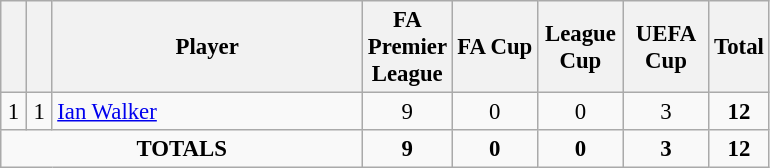<table class="wikitable sortable" style="font-size: 95%; text-align: center;">
<tr>
<th width=10></th>
<th width=10></th>
<th width=200>Player</th>
<th width=50>FA Premier League</th>
<th width=50>FA Cup</th>
<th width=50>League Cup</th>
<th width=50>UEFA Cup</th>
<th>Total</th>
</tr>
<tr>
<td>1</td>
<td>1</td>
<td align="left"> <a href='#'>Ian Walker</a></td>
<td>9</td>
<td>0</td>
<td>0</td>
<td>3</td>
<td><strong>12</strong></td>
</tr>
<tr>
<td colspan="3"><strong>TOTALS</strong></td>
<td><strong>9</strong></td>
<td><strong>0</strong></td>
<td><strong>0</strong></td>
<td><strong>3</strong></td>
<td><strong>12</strong></td>
</tr>
</table>
